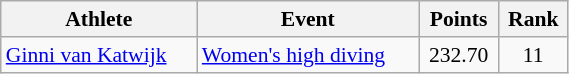<table class="wikitable" style="text-align:center; font-size:90%; width:30%;">
<tr>
<th>Athlete</th>
<th>Event</th>
<th>Points</th>
<th>Rank</th>
</tr>
<tr>
<td align=left><a href='#'>Ginni van Katwijk</a></td>
<td align=left><a href='#'>Women's high diving</a></td>
<td>232.70</td>
<td>11</td>
</tr>
</table>
